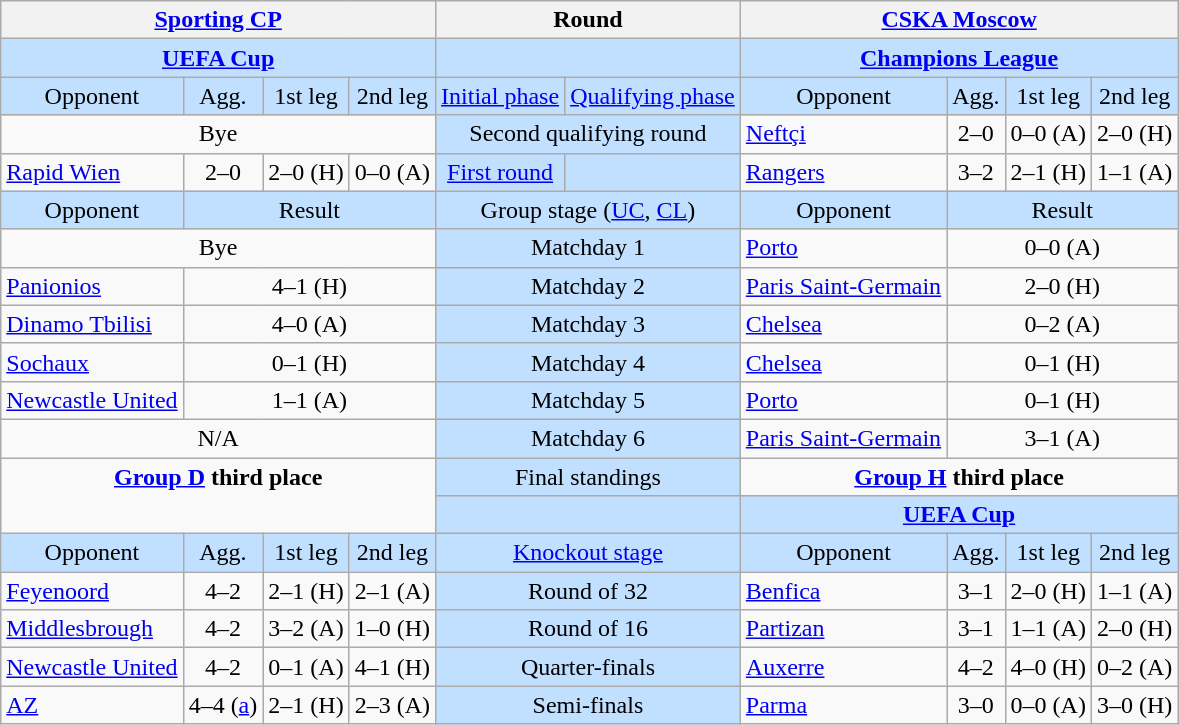<table class="wikitable" style="text-align:center">
<tr>
<th colspan="4"> <a href='#'>Sporting CP</a></th>
<th colspan="2">Round</th>
<th colspan="4"> <a href='#'>CSKA Moscow</a></th>
</tr>
<tr style="background:#C1E0FF">
<td colspan="4"><strong><a href='#'>UEFA Cup</a></strong></td>
<td colspan="2"></td>
<td colspan="4"><strong><a href='#'>Champions League</a></strong></td>
</tr>
<tr>
<td style="background:#C1E0FF">Opponent</td>
<td style="background:#C1E0FF">Agg.</td>
<td style="background:#C1E0FF">1st leg</td>
<td style="background:#C1E0FF">2nd leg</td>
<td style="background:#C1E0FF"><a href='#'>Initial phase</a></td>
<td style="background:#C1E0FF"><a href='#'>Qualifying phase</a></td>
<td style="background:#C1E0FF">Opponent</td>
<td style="background:#C1E0FF">Agg.</td>
<td style="background:#C1E0FF">1st leg</td>
<td style="background:#C1E0FF">2nd leg</td>
</tr>
<tr>
<td colspan="4">Bye</td>
<td colspan="2" style="background:#C1E0FF">Second qualifying round</td>
<td style="text-align:left"> <a href='#'>Neftçi</a></td>
<td>2–0</td>
<td>0–0 (A)</td>
<td>2–0 (H)</td>
</tr>
<tr>
<td style="text-align:left"> <a href='#'>Rapid Wien</a></td>
<td>2–0</td>
<td>2–0 (H)</td>
<td>0–0 (A)</td>
<td style="background:#C1E0FF"><a href='#'>First round</a></td>
<td style="background:#C1E0FF"></td>
<td style="text-align:left"> <a href='#'>Rangers</a></td>
<td>3–2</td>
<td>2–1 (H)</td>
<td>1–1 (A)</td>
</tr>
<tr style="background:#C1E0FF">
<td>Opponent</td>
<td colspan="3">Result</td>
<td colspan="2">Group stage (<a href='#'>UC</a>, <a href='#'>CL</a>)</td>
<td>Opponent</td>
<td colspan="3">Result</td>
</tr>
<tr>
<td colspan="4">Bye</td>
<td colspan="2" style="background:#C1E0FF">Matchday 1</td>
<td style="text-align:left"> <a href='#'>Porto</a></td>
<td colspan="3">0–0 (A)</td>
</tr>
<tr>
<td style="text-align:left"> <a href='#'>Panionios</a></td>
<td colspan="3">4–1 (H)</td>
<td colspan="2" style="background:#C1E0FF">Matchday 2</td>
<td style="text-align:left"> <a href='#'>Paris Saint-Germain</a></td>
<td colspan="3">2–0 (H)</td>
</tr>
<tr>
<td style="text-align:left"> <a href='#'>Dinamo Tbilisi</a></td>
<td colspan="3">4–0 (A)</td>
<td colspan="2" style="background:#C1E0FF">Matchday 3</td>
<td style="text-align:left"> <a href='#'>Chelsea</a></td>
<td colspan="3">0–2 (A)</td>
</tr>
<tr>
<td style="text-align:left"> <a href='#'>Sochaux</a></td>
<td colspan="3">0–1 (H)</td>
<td colspan="2" style="background:#C1E0FF">Matchday 4</td>
<td style="text-align:left"> <a href='#'>Chelsea</a></td>
<td colspan="3">0–1 (H)</td>
</tr>
<tr>
<td style="text-align:left"> <a href='#'>Newcastle United</a></td>
<td colspan="3">1–1 (A)</td>
<td colspan="2" style="background:#C1E0FF">Matchday 5</td>
<td style="text-align:left"> <a href='#'>Porto</a></td>
<td colspan="3">0–1 (H)</td>
</tr>
<tr>
<td colspan="4">N/A</td>
<td colspan="2" style="background:#C1E0FF">Matchday 6</td>
<td style="text-align:left"> <a href='#'>Paris Saint-Germain</a></td>
<td colspan="3">3–1 (A)</td>
</tr>
<tr>
<td colspan="4" rowspan="2" style="vertical-align:top"><strong><a href='#'>Group D</a> third place</strong><br><div></div></td>
<td colspan="2" style="background:#C1E0FF">Final standings</td>
<td colspan="4" style="vertical-align:top"><strong><a href='#'>Group H</a> third place</strong><br><div></div></td>
</tr>
<tr style="background:#C1E0FF">
<td colspan="2"></td>
<td colspan="4"><strong><a href='#'>UEFA Cup</a></strong></td>
</tr>
<tr style="background:#C1E0FF">
<td>Opponent</td>
<td>Agg.</td>
<td>1st leg</td>
<td>2nd leg</td>
<td colspan="2"><a href='#'>Knockout stage</a></td>
<td>Opponent</td>
<td>Agg.</td>
<td>1st leg</td>
<td>2nd leg</td>
</tr>
<tr>
<td style="text-align:left"> <a href='#'>Feyenoord</a></td>
<td>4–2</td>
<td>2–1 (H)</td>
<td>2–1 (A)</td>
<td colspan="2" style="background:#C1E0FF">Round of 32</td>
<td style="text-align:left"> <a href='#'>Benfica</a></td>
<td>3–1</td>
<td>2–0 (H)</td>
<td>1–1 (A)</td>
</tr>
<tr>
<td style="text-align:left"> <a href='#'>Middlesbrough</a></td>
<td>4–2</td>
<td>3–2 (A)</td>
<td>1–0 (H)</td>
<td colspan="2" style="background:#C1E0FF">Round of 16</td>
<td style="text-align:left"> <a href='#'>Partizan</a></td>
<td>3–1</td>
<td>1–1 (A)</td>
<td>2–0 (H)</td>
</tr>
<tr>
<td style="text-align:left"> <a href='#'>Newcastle United</a></td>
<td>4–2</td>
<td>0–1 (A)</td>
<td>4–1 (H)</td>
<td colspan="2" style="background:#C1E0FF">Quarter-finals</td>
<td style="text-align:left"> <a href='#'>Auxerre</a></td>
<td>4–2</td>
<td>4–0 (H)</td>
<td>0–2 (A)</td>
</tr>
<tr>
<td style="text-align:left"> <a href='#'>AZ</a></td>
<td>4–4 (<a href='#'>a</a>)</td>
<td>2–1 (H)</td>
<td>2–3  (A)</td>
<td colspan="2" style="background:#C1E0FF">Semi-finals</td>
<td style="text-align:left"> <a href='#'>Parma</a></td>
<td>3–0</td>
<td>0–0 (A)</td>
<td>3–0 (H)</td>
</tr>
</table>
